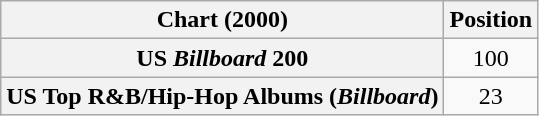<table class="wikitable sortable plainrowheaders">
<tr>
<th scope="col">Chart (2000)</th>
<th scope="col">Position</th>
</tr>
<tr>
<th scope="row">US <em>Billboard</em> 200</th>
<td style="text-align:center;">100</td>
</tr>
<tr>
<th scope="row">US Top R&B/Hip-Hop Albums (<em>Billboard</em>)</th>
<td style="text-align:center;">23</td>
</tr>
</table>
